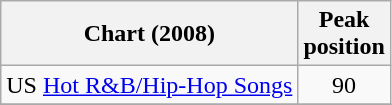<table class="wikitable">
<tr>
<th>Chart (2008)</th>
<th>Peak<br>position</th>
</tr>
<tr>
<td>US <a href='#'>Hot R&B/Hip-Hop Songs</a></td>
<td align="center">90</td>
</tr>
<tr>
</tr>
</table>
